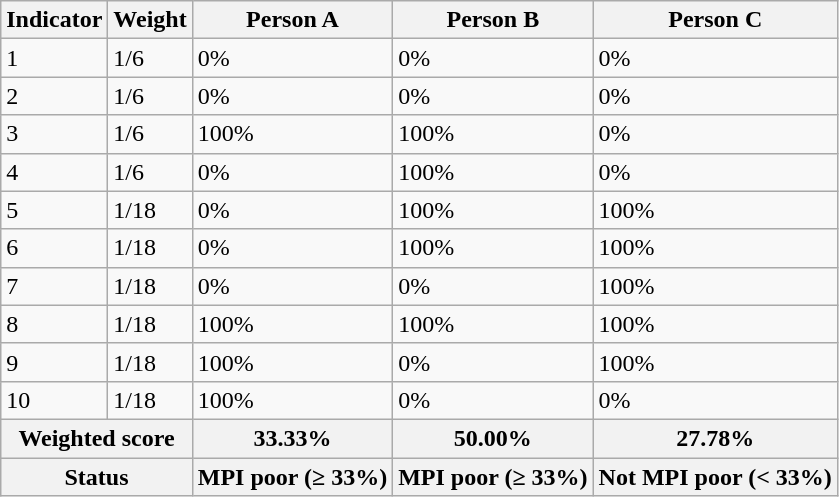<table class="wikitable sortable">
<tr>
<th>Indicator</th>
<th>Weight</th>
<th>Person A</th>
<th>Person B</th>
<th>Person C</th>
</tr>
<tr>
<td>1</td>
<td>1/6</td>
<td>0%</td>
<td>0%</td>
<td>0%</td>
</tr>
<tr>
<td>2</td>
<td>1/6</td>
<td>0%</td>
<td>0%</td>
<td>0%</td>
</tr>
<tr>
<td>3</td>
<td>1/6</td>
<td>100%</td>
<td>100%</td>
<td>0%</td>
</tr>
<tr>
<td>4</td>
<td>1/6</td>
<td>0%</td>
<td>100%</td>
<td>0%</td>
</tr>
<tr>
<td>5</td>
<td>1/18</td>
<td>0%</td>
<td>100%</td>
<td>100%</td>
</tr>
<tr>
<td>6</td>
<td>1/18</td>
<td>0%</td>
<td>100%</td>
<td>100%</td>
</tr>
<tr>
<td>7</td>
<td>1/18</td>
<td>0%</td>
<td>0%</td>
<td>100%</td>
</tr>
<tr>
<td>8</td>
<td>1/18</td>
<td>100%</td>
<td>100%</td>
<td>100%</td>
</tr>
<tr>
<td>9</td>
<td>1/18</td>
<td>100%</td>
<td>0%</td>
<td>100%</td>
</tr>
<tr>
<td>10</td>
<td>1/18</td>
<td>100%</td>
<td>0%</td>
<td>0%</td>
</tr>
<tr>
<th colspan="2">Weighted score</th>
<th>33.33%</th>
<th>50.00%</th>
<th>27.78%</th>
</tr>
<tr>
<th colspan="2">Status</th>
<th>MPI poor (<strong>≥</strong> 33%)</th>
<th>MPI poor (<strong>≥</strong> 33%)</th>
<th>Not MPI poor (< 33%)</th>
</tr>
</table>
